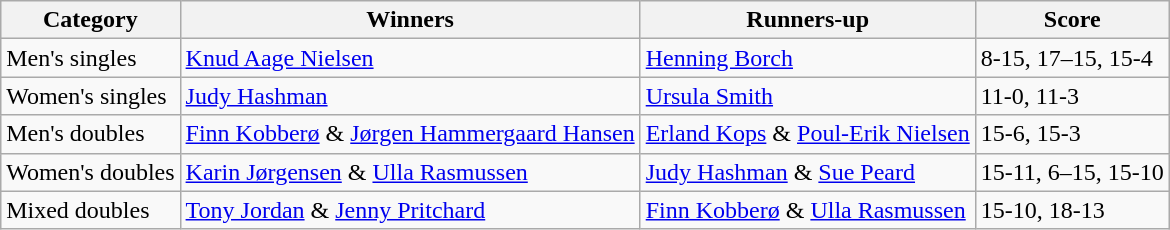<table class=wikitable style="margin:auto;">
<tr>
<th>Category</th>
<th>Winners</th>
<th>Runners-up</th>
<th>Score</th>
</tr>
<tr>
<td>Men's singles</td>
<td> <a href='#'>Knud Aage Nielsen</a></td>
<td> <a href='#'>Henning Borch</a></td>
<td>8-15, 17–15, 15-4</td>
</tr>
<tr>
<td>Women's singles</td>
<td> <a href='#'>Judy Hashman</a></td>
<td> <a href='#'>Ursula Smith</a></td>
<td>11-0, 11-3</td>
</tr>
<tr>
<td>Men's doubles</td>
<td> <a href='#'>Finn Kobberø</a> & <a href='#'>Jørgen Hammergaard Hansen</a></td>
<td> <a href='#'>Erland Kops</a> & <a href='#'>Poul-Erik Nielsen</a></td>
<td>15-6, 15-3</td>
</tr>
<tr>
<td>Women's doubles</td>
<td> <a href='#'>Karin Jørgensen</a> & <a href='#'>Ulla Rasmussen</a></td>
<td> <a href='#'>Judy Hashman</a> &  <a href='#'>Sue Peard</a></td>
<td>15-11, 6–15, 15-10</td>
</tr>
<tr>
<td>Mixed doubles</td>
<td> <a href='#'>Tony Jordan</a> & <a href='#'>Jenny Pritchard</a></td>
<td> <a href='#'>Finn Kobberø</a> & <a href='#'>Ulla Rasmussen</a></td>
<td>15-10, 18-13</td>
</tr>
</table>
